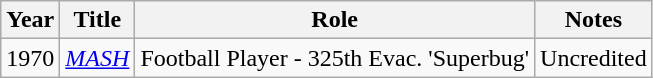<table class="wikitable">
<tr>
<th>Year</th>
<th>Title</th>
<th>Role</th>
<th>Notes</th>
</tr>
<tr>
<td>1970</td>
<td><em><a href='#'>MASH</a></em></td>
<td>Football Player - 325th Evac. 'Superbug'</td>
<td>Uncredited</td>
</tr>
</table>
